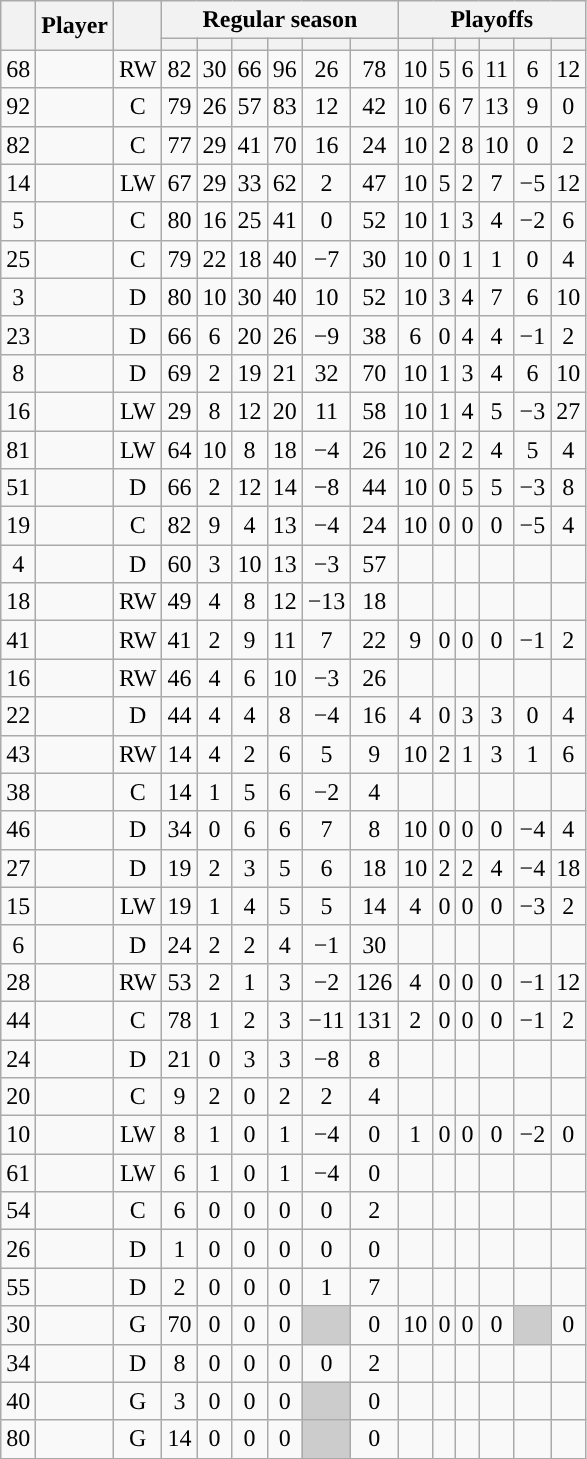<table class="wikitable sortable plainrowheaders" style="text-align:center;">
<tr>
<th scope="col" data-sort-type="number" rowspan="2"></th>
<th scope="col" rowspan="2">Player</th>
<th scope="col" rowspan="2"></th>
<th scope=colgroup colspan=6>Regular season</th>
<th scope=colgroup colspan=6>Playoffs</th>
</tr>
<tr>
<th scope="col" data-sort-type="number"></th>
<th scope="col" data-sort-type="number"></th>
<th scope="col" data-sort-type="number"></th>
<th scope="col" data-sort-type="number"></th>
<th scope="col" data-sort-type="number"></th>
<th scope="col" data-sort-type="number"></th>
<th scope="col" data-sort-type="number"></th>
<th scope="col" data-sort-type="number"></th>
<th scope="col" data-sort-type="number"></th>
<th scope="col" data-sort-type="number"></th>
<th scope="col" data-sort-type="number"></th>
<th scope="col" data-sort-type="number"></th>
</tr>
<tr>
<td scope="row">68</td>
<td align="left"></td>
<td>RW</td>
<td>82</td>
<td>30</td>
<td>66</td>
<td>96</td>
<td>26</td>
<td>78</td>
<td>10</td>
<td>5</td>
<td>6</td>
<td>11</td>
<td>6</td>
<td>12</td>
</tr>
<tr>
<td scope="row">92</td>
<td align="left"></td>
<td>C</td>
<td>79</td>
<td>26</td>
<td>57</td>
<td>83</td>
<td>12</td>
<td>42</td>
<td>10</td>
<td>6</td>
<td>7</td>
<td>13</td>
<td>9</td>
<td>0</td>
</tr>
<tr>
<td scope="row">82</td>
<td align="left"></td>
<td>C</td>
<td>77</td>
<td>29</td>
<td>41</td>
<td>70</td>
<td>16</td>
<td>24</td>
<td>10</td>
<td>2</td>
<td>8</td>
<td>10</td>
<td>0</td>
<td>2</td>
</tr>
<tr>
<td scope="row">14</td>
<td align="left"></td>
<td>LW</td>
<td>67</td>
<td>29</td>
<td>33</td>
<td>62</td>
<td>2</td>
<td>47</td>
<td>10</td>
<td>5</td>
<td>2</td>
<td>7</td>
<td>−5</td>
<td>12</td>
</tr>
<tr>
<td scope="row">5</td>
<td align="left"></td>
<td>C</td>
<td>80</td>
<td>16</td>
<td>25</td>
<td>41</td>
<td>0</td>
<td>52</td>
<td>10</td>
<td>1</td>
<td>3</td>
<td>4</td>
<td>−2</td>
<td>6</td>
</tr>
<tr>
<td scope="row">25</td>
<td align="left"></td>
<td>C</td>
<td>79</td>
<td>22</td>
<td>18</td>
<td>40</td>
<td>−7</td>
<td>30</td>
<td>10</td>
<td>0</td>
<td>1</td>
<td>1</td>
<td>0</td>
<td>4</td>
</tr>
<tr>
<td scope="row">3</td>
<td align="left"></td>
<td>D</td>
<td>80</td>
<td>10</td>
<td>30</td>
<td>40</td>
<td>10</td>
<td>52</td>
<td>10</td>
<td>3</td>
<td>4</td>
<td>7</td>
<td>6</td>
<td>10</td>
</tr>
<tr>
<td scope="row">23</td>
<td align="left"></td>
<td>D</td>
<td>66</td>
<td>6</td>
<td>20</td>
<td>26</td>
<td>−9</td>
<td>38</td>
<td>6</td>
<td>0</td>
<td>4</td>
<td>4</td>
<td>−1</td>
<td>2</td>
</tr>
<tr>
<td scope="row">8</td>
<td align="left"></td>
<td>D</td>
<td>69</td>
<td>2</td>
<td>19</td>
<td>21</td>
<td>32</td>
<td>70</td>
<td>10</td>
<td>1</td>
<td>3</td>
<td>4</td>
<td>6</td>
<td>10</td>
</tr>
<tr>
<td scope="row">16</td>
<td align="left"></td>
<td>LW</td>
<td>29</td>
<td>8</td>
<td>12</td>
<td>20</td>
<td>11</td>
<td>58</td>
<td>10</td>
<td>1</td>
<td>4</td>
<td>5</td>
<td>−3</td>
<td>27</td>
</tr>
<tr>
<td scope="row">81</td>
<td align="left"></td>
<td>LW</td>
<td>64</td>
<td>10</td>
<td>8</td>
<td>18</td>
<td>−4</td>
<td>26</td>
<td>10</td>
<td>2</td>
<td>2</td>
<td>4</td>
<td>5</td>
<td>4</td>
</tr>
<tr>
<td scope="row">51</td>
<td align="left"></td>
<td>D</td>
<td>66</td>
<td>2</td>
<td>12</td>
<td>14</td>
<td>−8</td>
<td>44</td>
<td>10</td>
<td>0</td>
<td>5</td>
<td>5</td>
<td>−3</td>
<td>8</td>
</tr>
<tr>
<td scope="row">19</td>
<td align="left"></td>
<td>C</td>
<td>82</td>
<td>9</td>
<td>4</td>
<td>13</td>
<td>−4</td>
<td>24</td>
<td>10</td>
<td>0</td>
<td>0</td>
<td>0</td>
<td>−5</td>
<td>4</td>
</tr>
<tr>
<td scope="row">4</td>
<td align="left"></td>
<td>D</td>
<td>60</td>
<td>3</td>
<td>10</td>
<td>13</td>
<td>−3</td>
<td>57</td>
<td></td>
<td></td>
<td></td>
<td></td>
<td></td>
<td></td>
</tr>
<tr>
<td scope="row">18</td>
<td align="left"></td>
<td>RW</td>
<td>49</td>
<td>4</td>
<td>8</td>
<td>12</td>
<td>−13</td>
<td>18</td>
<td></td>
<td></td>
<td></td>
<td></td>
<td></td>
<td></td>
</tr>
<tr>
<td scope="row">41</td>
<td align="left"></td>
<td>RW</td>
<td>41</td>
<td>2</td>
<td>9</td>
<td>11</td>
<td>7</td>
<td>22</td>
<td>9</td>
<td>0</td>
<td>0</td>
<td>0</td>
<td>−1</td>
<td>2</td>
</tr>
<tr>
<td scope="row">16</td>
<td align="left"></td>
<td>RW</td>
<td>46</td>
<td>4</td>
<td>6</td>
<td>10</td>
<td>−3</td>
<td>26</td>
<td></td>
<td></td>
<td></td>
<td></td>
<td></td>
<td></td>
</tr>
<tr>
<td scope="row">22</td>
<td align="left"></td>
<td>D</td>
<td>44</td>
<td>4</td>
<td>4</td>
<td>8</td>
<td>−4</td>
<td>16</td>
<td>4</td>
<td>0</td>
<td>3</td>
<td>3</td>
<td>0</td>
<td>4</td>
</tr>
<tr>
<td scope="row">43</td>
<td align="left"></td>
<td>RW</td>
<td>14</td>
<td>4</td>
<td>2</td>
<td>6</td>
<td>5</td>
<td>9</td>
<td>10</td>
<td>2</td>
<td>1</td>
<td>3</td>
<td>1</td>
<td>6</td>
</tr>
<tr>
<td scope="row">38</td>
<td align="left"></td>
<td>C</td>
<td>14</td>
<td>1</td>
<td>5</td>
<td>6</td>
<td>−2</td>
<td>4</td>
<td></td>
<td></td>
<td></td>
<td></td>
<td></td>
<td></td>
</tr>
<tr>
<td scope="row">46</td>
<td align="left"></td>
<td>D</td>
<td>34</td>
<td>0</td>
<td>6</td>
<td>6</td>
<td>7</td>
<td>8</td>
<td>10</td>
<td>0</td>
<td>0</td>
<td>0</td>
<td>−4</td>
<td>4</td>
</tr>
<tr>
<td scope="row">27</td>
<td align="left"></td>
<td>D</td>
<td>19</td>
<td>2</td>
<td>3</td>
<td>5</td>
<td>6</td>
<td>18</td>
<td>10</td>
<td>2</td>
<td>2</td>
<td>4</td>
<td>−4</td>
<td>18</td>
</tr>
<tr>
<td scope="row">15</td>
<td align="left"></td>
<td>LW</td>
<td>19</td>
<td>1</td>
<td>4</td>
<td>5</td>
<td>5</td>
<td>14</td>
<td>4</td>
<td>0</td>
<td>0</td>
<td>0</td>
<td>−3</td>
<td>2</td>
</tr>
<tr>
<td scope="row">6</td>
<td align="left"></td>
<td>D</td>
<td>24</td>
<td>2</td>
<td>2</td>
<td>4</td>
<td>−1</td>
<td>30</td>
<td></td>
<td></td>
<td></td>
<td></td>
<td></td>
<td></td>
</tr>
<tr>
<td scope="row">28</td>
<td align="left"></td>
<td>RW</td>
<td>53</td>
<td>2</td>
<td>1</td>
<td>3</td>
<td>−2</td>
<td>126</td>
<td>4</td>
<td>0</td>
<td>0</td>
<td>0</td>
<td>−1</td>
<td>12</td>
</tr>
<tr>
<td scope="row">44</td>
<td align="left"></td>
<td>C</td>
<td>78</td>
<td>1</td>
<td>2</td>
<td>3</td>
<td>−11</td>
<td>131</td>
<td>2</td>
<td>0</td>
<td>0</td>
<td>0</td>
<td>−1</td>
<td>2</td>
</tr>
<tr>
<td scope="row">24</td>
<td align="left"></td>
<td>D</td>
<td>21</td>
<td>0</td>
<td>3</td>
<td>3</td>
<td>−8</td>
<td>8</td>
<td></td>
<td></td>
<td></td>
<td></td>
<td></td>
<td></td>
</tr>
<tr>
<td scope="row">20</td>
<td align="left"></td>
<td>C</td>
<td>9</td>
<td>2</td>
<td>0</td>
<td>2</td>
<td>2</td>
<td>4</td>
<td></td>
<td></td>
<td></td>
<td></td>
<td></td>
<td></td>
</tr>
<tr>
<td scope="row">10</td>
<td align="left"></td>
<td>LW</td>
<td>8</td>
<td>1</td>
<td>0</td>
<td>1</td>
<td>−4</td>
<td>0</td>
<td>1</td>
<td>0</td>
<td>0</td>
<td>0</td>
<td>−2</td>
<td>0</td>
</tr>
<tr>
<td scope="row">61</td>
<td align="left"></td>
<td>LW</td>
<td>6</td>
<td>1</td>
<td>0</td>
<td>1</td>
<td>−4</td>
<td>0</td>
<td></td>
<td></td>
<td></td>
<td></td>
<td></td>
<td></td>
</tr>
<tr>
<td scope="row">54</td>
<td align="left"></td>
<td>C</td>
<td>6</td>
<td>0</td>
<td>0</td>
<td>0</td>
<td>0</td>
<td>2</td>
<td></td>
<td></td>
<td></td>
<td></td>
<td></td>
<td></td>
</tr>
<tr>
<td scope="row">26</td>
<td align="left"></td>
<td>D</td>
<td>1</td>
<td>0</td>
<td>0</td>
<td>0</td>
<td>0</td>
<td>0</td>
<td></td>
<td></td>
<td></td>
<td></td>
<td></td>
<td></td>
</tr>
<tr>
<td scope="row">55</td>
<td align="left"></td>
<td>D</td>
<td>2</td>
<td>0</td>
<td>0</td>
<td>0</td>
<td>1</td>
<td>7</td>
<td></td>
<td></td>
<td></td>
<td></td>
<td></td>
<td></td>
</tr>
<tr>
<td scope="row">30</td>
<td align="left"></td>
<td>G</td>
<td>70</td>
<td>0</td>
<td>0</td>
<td>0</td>
<td style="background:#ccc"></td>
<td>0</td>
<td>10</td>
<td>0</td>
<td>0</td>
<td>0</td>
<td style="background:#ccc"></td>
<td>0</td>
</tr>
<tr>
<td scope="row">34</td>
<td align="left"></td>
<td>D</td>
<td>8</td>
<td>0</td>
<td>0</td>
<td>0</td>
<td>0</td>
<td>2</td>
<td></td>
<td></td>
<td></td>
<td></td>
<td></td>
<td></td>
</tr>
<tr>
<td scope="row">40</td>
<td align="left"></td>
<td>G</td>
<td>3</td>
<td>0</td>
<td>0</td>
<td>0</td>
<td style="background:#ccc"></td>
<td>0</td>
<td></td>
<td></td>
<td></td>
<td></td>
<td></td>
<td></td>
</tr>
<tr>
<td scope="row">80</td>
<td align="left"></td>
<td>G</td>
<td>14</td>
<td>0</td>
<td>0</td>
<td>0</td>
<td style="background:#ccc"></td>
<td>0</td>
<td></td>
<td></td>
<td></td>
<td></td>
<td></td>
<td></td>
</tr>
</table>
